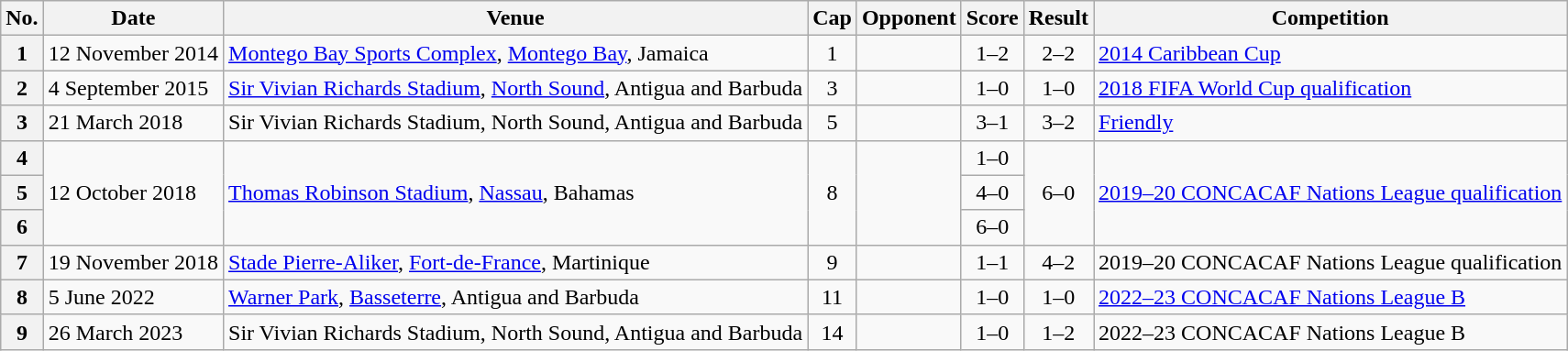<table class="wikitable sortable plainrowheaders">
<tr>
<th scope=col>No.</th>
<th scope=col data-sort-type=date>Date</th>
<th scope=col>Venue</th>
<th scope=col>Cap</th>
<th scope=col>Opponent</th>
<th scope=col>Score</th>
<th scope=col>Result</th>
<th scope=col>Competition</th>
</tr>
<tr>
<th scope=row style=text-align:center>1</th>
<td>12 November 2014</td>
<td><a href='#'>Montego Bay Sports Complex</a>, <a href='#'>Montego Bay</a>, Jamaica</td>
<td align=center>1</td>
<td></td>
<td align=center>1–2</td>
<td align=center>2–2</td>
<td><a href='#'>2014 Caribbean Cup</a></td>
</tr>
<tr>
<th scope=row style=text-align:center>2</th>
<td>4 September 2015</td>
<td><a href='#'>Sir Vivian Richards Stadium</a>, <a href='#'>North Sound</a>, Antigua and Barbuda</td>
<td align=center>3</td>
<td></td>
<td align=center>1–0</td>
<td align=center>1–0</td>
<td><a href='#'>2018 FIFA World Cup qualification</a></td>
</tr>
<tr>
<th scope=row style=text-align:center>3</th>
<td>21 March 2018</td>
<td>Sir Vivian Richards Stadium, North Sound, Antigua and Barbuda</td>
<td align=center>5</td>
<td></td>
<td align=center>3–1</td>
<td align=center>3–2</td>
<td><a href='#'>Friendly</a></td>
</tr>
<tr>
<th scope=row style=text-align:center>4</th>
<td rowspan=3>12 October 2018</td>
<td rowspan=3><a href='#'>Thomas Robinson Stadium</a>, <a href='#'>Nassau</a>, Bahamas</td>
<td rowspan=3 align=center>8</td>
<td rowspan=3></td>
<td align=center>1–0</td>
<td rowspan=3 align=center>6–0</td>
<td rowspan=3><a href='#'>2019–20 CONCACAF Nations League qualification</a></td>
</tr>
<tr>
<th scope=row style=text-align:center>5</th>
<td align=center>4–0</td>
</tr>
<tr>
<th scope=row style=text-align:center>6</th>
<td align=center>6–0</td>
</tr>
<tr>
<th scope=row style=text-align:center>7</th>
<td>19 November 2018</td>
<td><a href='#'>Stade Pierre-Aliker</a>, <a href='#'>Fort-de-France</a>, Martinique</td>
<td align=center>9</td>
<td></td>
<td align=center>1–1</td>
<td align=center>4–2</td>
<td>2019–20 CONCACAF Nations League qualification</td>
</tr>
<tr>
<th scope=row style=text-align:center>8</th>
<td>5 June 2022</td>
<td><a href='#'>Warner Park</a>, <a href='#'>Basseterre</a>, Antigua and Barbuda</td>
<td align=center>11</td>
<td></td>
<td align=center>1–0</td>
<td align=center>1–0</td>
<td><a href='#'>2022–23 CONCACAF Nations League B</a></td>
</tr>
<tr>
<th scope=row style=text-align:center>9</th>
<td>26 March 2023</td>
<td>Sir Vivian Richards Stadium, North Sound, Antigua and Barbuda</td>
<td align=center>14</td>
<td></td>
<td align=center>1–0</td>
<td align=center>1–2</td>
<td>2022–23 CONCACAF Nations League B</td>
</tr>
</table>
